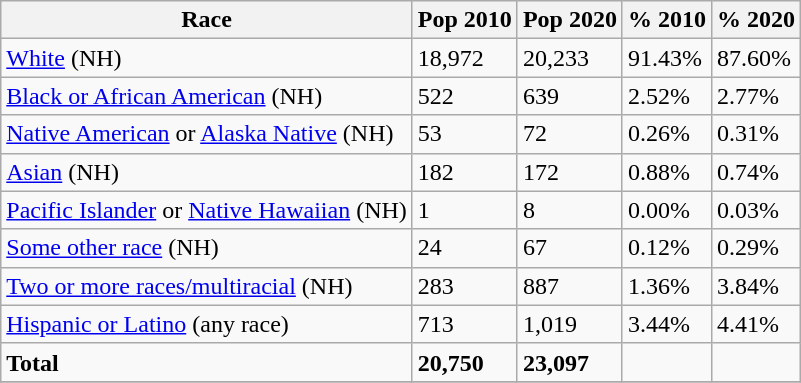<table class="wikitable">
<tr>
<th>Race</th>
<th>Pop 2010</th>
<th>Pop 2020</th>
<th>% 2010</th>
<th>% 2020</th>
</tr>
<tr>
<td><a href='#'>White</a> (NH)</td>
<td>18,972</td>
<td>20,233</td>
<td>91.43%</td>
<td>87.60%</td>
</tr>
<tr>
<td><a href='#'>Black or African American</a> (NH)</td>
<td>522</td>
<td>639</td>
<td>2.52%</td>
<td>2.77%</td>
</tr>
<tr>
<td><a href='#'>Native American</a> or <a href='#'>Alaska Native</a> (NH)</td>
<td>53</td>
<td>72</td>
<td>0.26%</td>
<td>0.31%</td>
</tr>
<tr>
<td><a href='#'>Asian</a> (NH)</td>
<td>182</td>
<td>172</td>
<td>0.88%</td>
<td>0.74%</td>
</tr>
<tr>
<td><a href='#'>Pacific Islander</a> or <a href='#'>Native Hawaiian</a> (NH)</td>
<td>1</td>
<td>8</td>
<td>0.00%</td>
<td>0.03%</td>
</tr>
<tr>
<td><a href='#'>Some other race</a> (NH)</td>
<td>24</td>
<td>67</td>
<td>0.12%</td>
<td>0.29%</td>
</tr>
<tr>
<td><a href='#'>Two or more races/multiracial</a> (NH)</td>
<td>283</td>
<td>887</td>
<td>1.36%</td>
<td>3.84%</td>
</tr>
<tr>
<td><a href='#'>Hispanic or Latino</a> (any race)</td>
<td>713</td>
<td>1,019</td>
<td>3.44%</td>
<td>4.41%</td>
</tr>
<tr>
<td><strong>Total</strong></td>
<td><strong>20,750</strong></td>
<td><strong>23,097</strong></td>
<td></td>
<td></td>
</tr>
<tr>
</tr>
</table>
